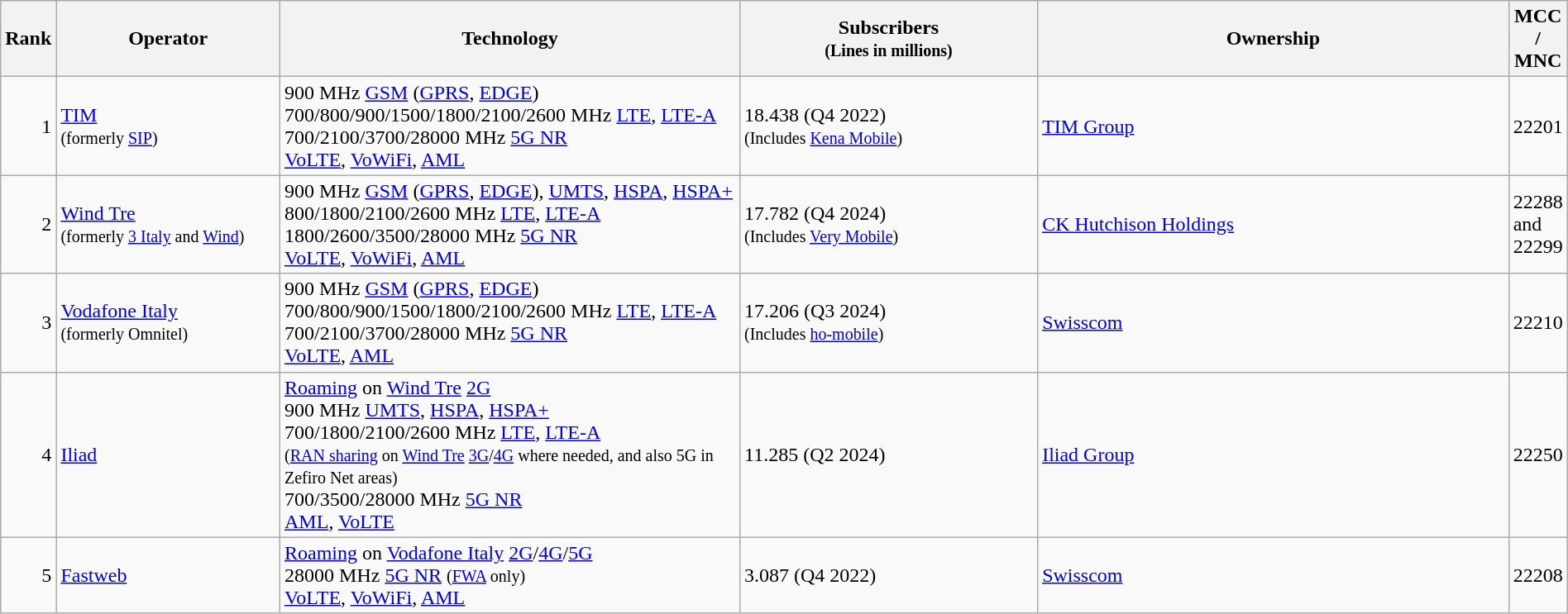<table class="wikitable" style="width:100%;">
<tr>
<th style="width:3%;">Rank</th>
<th style="width:15%;">Operator</th>
<th style="width:30%;">Technology</th>
<th style="width:20%;">Subscribers<br><small>(Lines in millions)</small></th>
<th style="width:32%;">Ownership</th>
<th>MCC / MNC</th>
</tr>
<tr>
<td style="text-align:right;">1</td>
<td><a href='#'>TIM</a><br><small>(formerly <a href='#'>SIP</a>)</small></td>
<td>900 MHz <a href='#'>GSM</a> (<a href='#'>GPRS</a>, <a href='#'>EDGE</a>)<br>700/800/900/1500/1800/2100/2600 MHz <a href='#'>LTE</a>, <a href='#'>LTE-A</a><br>700/2100/3700/28000 MHz <a href='#'>5G NR</a><br><a href='#'>VoLTE</a>, <a href='#'>VoWiFi</a>, <a href='#'>AML</a></td>
<td>18.438 (Q4 2022)<br><small>(Includes <a href='#'>Kena Mobile</a>)</small></td>
<td><a href='#'>TIM Group</a></td>
<td>22201</td>
</tr>
<tr>
<td style="text-align:right;">2</td>
<td><a href='#'>Wind Tre</a><br><small>(formerly <a href='#'>3 Italy</a> and <a href='#'>Wind</a>)</small></td>
<td>900 MHz <a href='#'>GSM</a> (<a href='#'>GPRS</a>, <a href='#'>EDGE</a>), <a href='#'>UMTS</a>, <a href='#'>HSPA</a>, <a href='#'>HSPA+</a><br>800/1800/2100/2600 MHz <a href='#'>LTE</a>, <a href='#'>LTE-A</a><br>1800/2600/3500/28000 MHz <a href='#'>5G NR</a><br><a href='#'>VoLTE</a>, <a href='#'>VoWiFi</a>, <a href='#'>AML</a></td>
<td>17.782 (Q4 2024)<br><small>(Includes <a href='#'>Very Mobile</a>)</small></td>
<td><a href='#'>CK Hutchison Holdings</a></td>
<td>22288 and 22299</td>
</tr>
<tr>
<td style="text-align:right;">3</td>
<td><a href='#'>Vodafone Italy</a><br><small>(formerly Omnitel)</small></td>
<td>900 MHz <a href='#'>GSM</a> (<a href='#'>GPRS</a>, <a href='#'>EDGE</a>)<br>700/800/900/1500/1800/2100/2600 MHz <a href='#'>LTE</a>, <a href='#'>LTE-A</a><br>700/2100/3700/28000 MHz <a href='#'>5G NR</a><br><a href='#'>VoLTE</a>, <a href='#'>AML</a></td>
<td>17.206 (Q3 2024)<br><small>(Includes <a href='#'>ho-mobile</a>)</small></td>
<td><a href='#'>Swisscom</a></td>
<td>22210</td>
</tr>
<tr>
<td style="text-align:right;">4</td>
<td><a href='#'>Iliad</a></td>
<td><a href='#'>Roaming</a> on <a href='#'>Wind Tre</a> <a href='#'>2G</a><br>900 MHz <a href='#'>UMTS</a>, <a href='#'>HSPA</a>, <a href='#'>HSPA+</a><br>700/1800/2100/2600 MHz <a href='#'>LTE</a>, <a href='#'>LTE-A</a><br><small>(<a href='#'>RAN sharing</a> on <a href='#'>Wind Tre</a> <a href='#'>3G</a>/<a href='#'>4G</a> where needed, and also 5G in Zefiro Net areas)</small><br>700/3500/28000 MHz <a href='#'>5G NR</a><br><a href='#'>AML</a>, <a href='#'>VoLTE</a></td>
<td>11.285 (Q2 2024)</td>
<td><a href='#'>Iliad Group</a></td>
<td>22250</td>
</tr>
<tr>
<td style="text-align:right;">5</td>
<td><a href='#'>Fastweb</a></td>
<td><a href='#'>Roaming</a> on <a href='#'>Vodafone Italy</a> <a href='#'>2G</a>/<a href='#'>4G</a>/<a href='#'>5G</a><br>28000 MHz <a href='#'>5G NR</a> <small>(<a href='#'>FWA</a> only)</small><br><a href='#'>VoLTE</a>, <a href='#'>VoWiFi</a>, <a href='#'>AML</a></td>
<td>3.087 (Q4 2022)</td>
<td><a href='#'>Swisscom</a></td>
<td>22208</td>
</tr>
</table>
